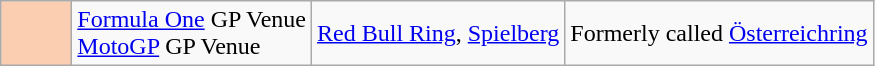<table class="wikitable">
<tr>
<td width=40px align=center style="background-color:#FBCEB1"></td>
<td><a href='#'>Formula One</a> GP Venue<br><a href='#'>MotoGP</a> GP Venue</td>
<td><a href='#'>Red Bull Ring</a>, <a href='#'>Spielberg</a></td>
<td>Formerly called <a href='#'>Österreichring</a></td>
</tr>
</table>
